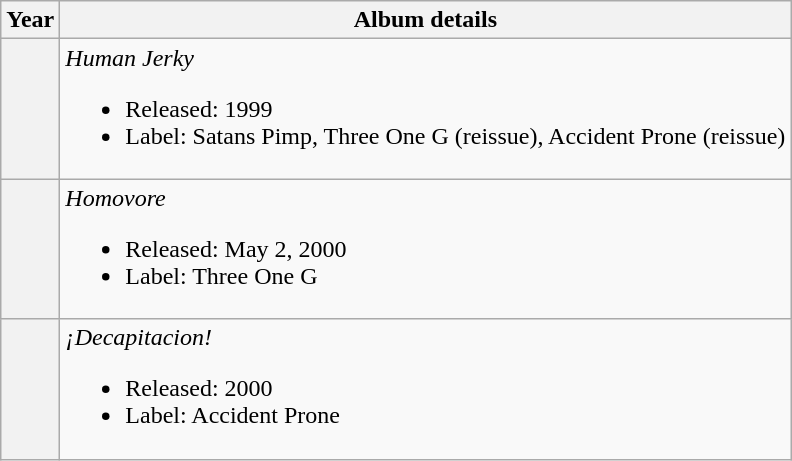<table class="wikitable plainrowheaders">
<tr>
<th>Year</th>
<th>Album details</th>
</tr>
<tr>
<th></th>
<td align=left><em>Human Jerky</em><br><ul><li>Released: 1999</li><li>Label: Satans Pimp, Three One G (reissue), Accident Prone (reissue)</li></ul></td>
</tr>
<tr>
<th></th>
<td align=left><em>Homovore</em><br><ul><li>Released: May 2, 2000</li><li>Label: Three One G</li></ul></td>
</tr>
<tr>
<th></th>
<td><em>¡Decapitacion!</em><br><ul><li>Released: 2000</li><li>Label: Accident Prone</li></ul></td>
</tr>
</table>
